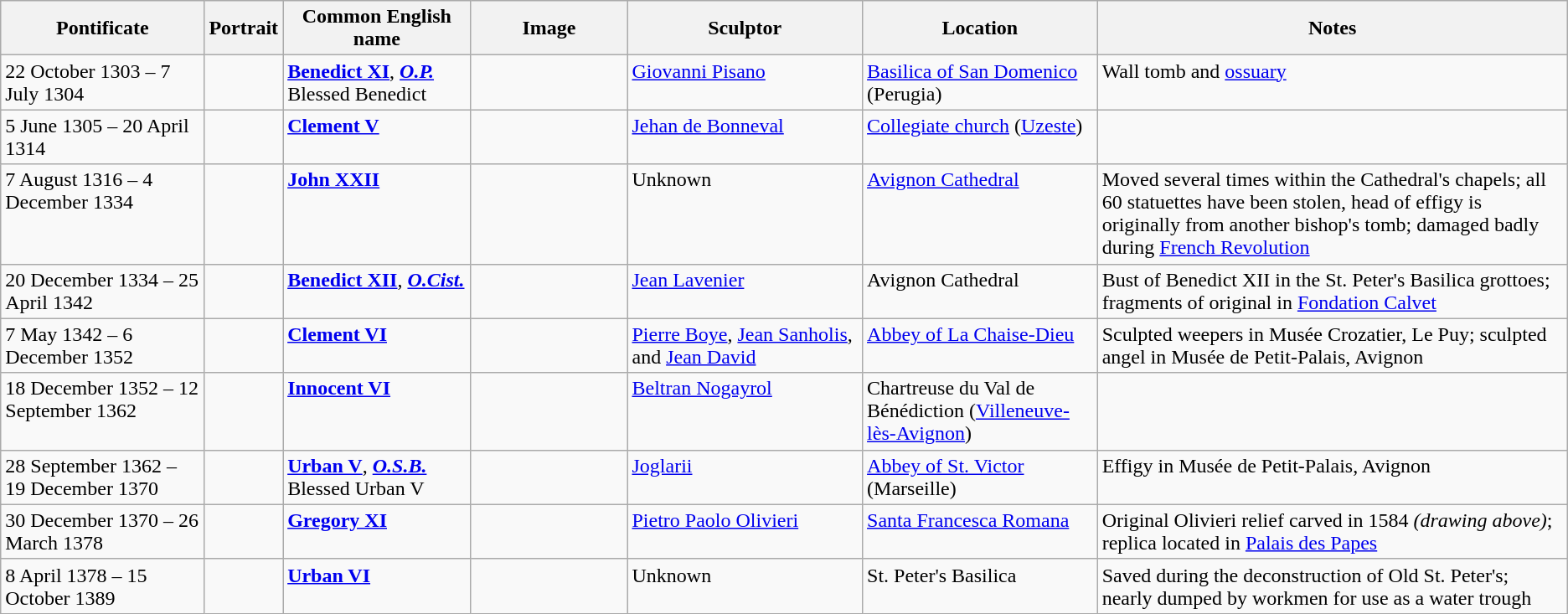<table class=wikitable>
<tr>
<th style="width:13%;">Pontificate</th>
<th style="width:5%;">Portrait</th>
<th style="width:12%;">Common English name</th>
<th>Image</th>
<th style="width:15%;">Sculptor</th>
<th style="width:15%;">Location</th>
<th style="width:30%;">Notes</th>
</tr>
<tr valign="top">
<td>22 October 1303 – 7 July 1304</td>
<td></td>
<td><strong><a href='#'>Benedict XI</a></strong>, <strong><em><a href='#'>O.P.</a></em></strong><br>Blessed Benedict</td>
<td></td>
<td><a href='#'>Giovanni Pisano</a></td>
<td><a href='#'>Basilica of San Domenico</a> (Perugia)</td>
<td>Wall tomb and <a href='#'>ossuary</a></td>
</tr>
<tr valign="top">
<td>5 June 1305 – 20 April 1314</td>
<td></td>
<td><strong><a href='#'>Clement V</a></strong></td>
<td></td>
<td><a href='#'>Jehan de Bonneval</a></td>
<td><a href='#'>Collegiate church</a> (<a href='#'>Uzeste</a>)</td>
<td></td>
</tr>
<tr valign="top">
<td>7 August 1316 – 4 December 1334</td>
<td></td>
<td><strong><a href='#'>John XXII</a></strong></td>
<td></td>
<td>Unknown</td>
<td><a href='#'>Avignon Cathedral</a></td>
<td>Moved several times within the Cathedral's chapels; all 60 statuettes have been stolen, head of effigy is originally from another bishop's tomb; damaged badly during <a href='#'>French Revolution</a></td>
</tr>
<tr valign="top">
<td>20 December 1334 – 25 April 1342</td>
<td></td>
<td><strong><a href='#'>Benedict XII</a></strong>, <strong><em><a href='#'>O.Cist.</a></em></strong></td>
<td></td>
<td><a href='#'>Jean Lavenier</a></td>
<td>Avignon Cathedral</td>
<td>Bust of Benedict XII in the St. Peter's Basilica grottoes; fragments of original in <a href='#'>Fondation Calvet</a></td>
</tr>
<tr valign="top">
<td>7 May 1342 – 6 December 1352</td>
<td></td>
<td><strong><a href='#'>Clement VI</a></strong></td>
<td></td>
<td><a href='#'>Pierre Boye</a>, <a href='#'>Jean Sanholis</a>, and <a href='#'>Jean David</a></td>
<td><a href='#'>Abbey of La Chaise-Dieu</a></td>
<td>Sculpted weepers in Musée Crozatier, Le Puy; sculpted angel in Musée de Petit-Palais, Avignon</td>
</tr>
<tr valign="top">
<td>18 December 1352 – 12 September 1362</td>
<td></td>
<td><strong><a href='#'>Innocent VI</a></strong></td>
<td></td>
<td><a href='#'>Beltran Nogayrol</a></td>
<td>Chartreuse du Val de Bénédiction (<a href='#'>Villeneuve-lès-Avignon</a>)</td>
<td></td>
</tr>
<tr valign="top">
<td>28 September 1362 – 19 December 1370</td>
<td></td>
<td><strong><a href='#'>Urban V</a></strong>, <strong><em><a href='#'>O.S.B.</a></em></strong><br>Blessed Urban V</td>
<td></td>
<td><a href='#'>Joglarii</a></td>
<td><a href='#'>Abbey of St. Victor</a> (Marseille)</td>
<td>Effigy in Musée de Petit-Palais, Avignon</td>
</tr>
<tr valign="top">
<td>30 December 1370 – 26 March 1378</td>
<td></td>
<td><strong><a href='#'>Gregory XI</a></strong></td>
<td></td>
<td><a href='#'>Pietro Paolo Olivieri</a></td>
<td><a href='#'>Santa Francesca Romana</a></td>
<td>Original Olivieri relief carved in 1584 <em>(drawing above)</em>; replica located in <a href='#'>Palais des Papes</a></td>
</tr>
<tr valign="top">
<td>8 April 1378 – 15 October 1389</td>
<td></td>
<td><strong><a href='#'>Urban VI</a></strong></td>
<td></td>
<td>Unknown</td>
<td>St. Peter's Basilica</td>
<td>Saved during the deconstruction of Old St. Peter's; nearly dumped by workmen for use as a water trough</td>
</tr>
</table>
